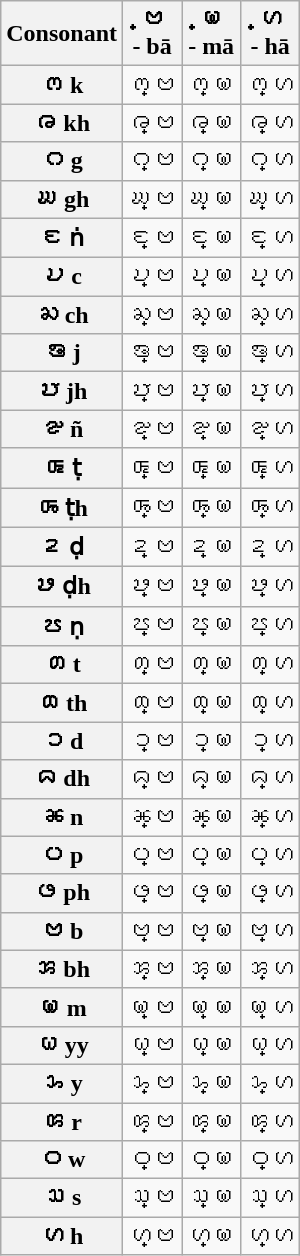<table class="wikitable">
<tr>
<th>Consonant</th>
<th><strong>𑄳𑄝</strong><br>- bā</th>
<th><strong>𑄳𑄟</strong><br>- mā</th>
<th><strong>𑄳</strong>𑄦<br>- hā</th>
</tr>
<tr>
<th><strong>𑄇 k</strong></th>
<td>𑄇𑄳𑄝</td>
<td>𑄇𑄳𑄟</td>
<td>𑄇𑄳𑄦</td>
</tr>
<tr>
<th><strong>𑄈 kh</strong></th>
<td>𑄈𑄳𑄝</td>
<td>𑄈𑄳𑄟</td>
<td>𑄈𑄳𑄦</td>
</tr>
<tr>
<th><strong>𑄉 g</strong></th>
<td>𑄉𑄳𑄝</td>
<td>𑄉𑄳𑄟</td>
<td>𑄉𑄳𑄦</td>
</tr>
<tr>
<th><strong>𑄊 gh</strong></th>
<td>𑄊𑄳𑄝</td>
<td>𑄊𑄳𑄟</td>
<td>𑄊𑄳𑄦</td>
</tr>
<tr>
<th><strong>𑄋 ṅ</strong></th>
<td>𑄋𑄳𑄝</td>
<td>𑄋𑄳𑄟</td>
<td>𑄋𑄳𑄦</td>
</tr>
<tr>
<th><strong>𑄌 c</strong></th>
<td>𑄌𑄳𑄝</td>
<td>𑄌𑄳𑄟</td>
<td>𑄌𑄳𑄦</td>
</tr>
<tr>
<th><strong>𑄍 ch</strong></th>
<td>𑄍𑄳𑄝</td>
<td>𑄍𑄳𑄟</td>
<td>𑄍𑄳𑄦</td>
</tr>
<tr>
<th><strong>𑄎 j</strong></th>
<td>𑄎𑄳𑄝</td>
<td>𑄎𑄳𑄟</td>
<td>𑄎𑄳𑄦</td>
</tr>
<tr>
<th><strong>𑄏 jh</strong></th>
<td>𑄏𑄳𑄝</td>
<td>𑄏𑄳𑄟</td>
<td>𑄏𑄳𑄦</td>
</tr>
<tr>
<th><strong>𑄐 ñ</strong></th>
<td>𑄐𑄳𑄝</td>
<td>𑄐𑄳𑄟</td>
<td>𑄐𑄳𑄦</td>
</tr>
<tr>
<th><strong>𑄑 ṭ</strong></th>
<td>𑄑𑄳𑄝</td>
<td>𑄑𑄳𑄟</td>
<td>𑄑𑄳𑄦</td>
</tr>
<tr>
<th><strong>𑄒 ṭh</strong></th>
<td>𑄒𑄳𑄝</td>
<td>𑄒𑄳𑄟</td>
<td>𑄒𑄳𑄦</td>
</tr>
<tr>
<th><strong>𑄓 ḍ</strong></th>
<td>𑄓𑄳𑄝</td>
<td>𑄓𑄳𑄟</td>
<td>𑄓𑄳𑄦</td>
</tr>
<tr>
<th><strong>𑄔 ḍh</strong></th>
<td>𑄔𑄳𑄝</td>
<td>𑄔𑄳𑄟</td>
<td>𑄔𑄳𑄦</td>
</tr>
<tr>
<th><strong>𑄕 ṇ</strong></th>
<td>𑄕𑄳𑄝</td>
<td>𑄕𑄳𑄟</td>
<td>𑄕𑄳𑄦</td>
</tr>
<tr>
<th><strong>𑄖 t</strong></th>
<td>𑄖𑄳𑄝</td>
<td>𑄖𑄳𑄟</td>
<td>𑄖𑄳𑄦</td>
</tr>
<tr>
<th><strong>𑄗 th</strong></th>
<td>𑄗𑄳𑄝</td>
<td>𑄗𑄳𑄟</td>
<td>𑄗𑄳𑄦</td>
</tr>
<tr>
<th><strong>𑄘 d</strong></th>
<td>𑄘𑄳𑄝</td>
<td>𑄘𑄳𑄟</td>
<td>𑄘𑄳𑄦</td>
</tr>
<tr>
<th><strong>𑄙 dh</strong></th>
<td>𑄙𑄳𑄝</td>
<td>𑄙𑄳𑄟</td>
<td>𑄙𑄳𑄦</td>
</tr>
<tr>
<th><strong>𑄚 n</strong></th>
<td>𑄚𑄳𑄝</td>
<td>𑄚𑄳𑄟</td>
<td>𑄚𑄳𑄦</td>
</tr>
<tr>
<th><strong>𑄛 p</strong></th>
<td>𑄛𑄳𑄝</td>
<td>𑄛𑄳𑄟</td>
<td>𑄛𑄳𑄦</td>
</tr>
<tr>
<th><strong>𑄜 ph</strong></th>
<td>𑄜𑄳𑄝</td>
<td>𑄜𑄳𑄟</td>
<td>𑄜𑄳𑄦</td>
</tr>
<tr>
<th><strong>𑄝 b</strong></th>
<td>𑄝𑄳𑄝</td>
<td>𑄝𑄳𑄟</td>
<td>𑄝𑄳𑄦</td>
</tr>
<tr>
<th><strong>𑄞 bh</strong></th>
<td>𑄞𑄳𑄝</td>
<td>𑄞𑄳𑄟</td>
<td>𑄞𑄳𑄦</td>
</tr>
<tr>
<th><strong>𑄟 m</strong></th>
<td>𑄟𑄳𑄝</td>
<td>𑄟𑄳𑄟</td>
<td>𑄟𑄳𑄦</td>
</tr>
<tr>
<th><strong>𑄠 yy</strong></th>
<td>𑄠𑄳𑄝</td>
<td>𑄠𑄳𑄟</td>
<td>𑄠𑄳𑄦</td>
</tr>
<tr>
<th><strong>𑄡 y</strong></th>
<td>𑄡𑄳𑄝</td>
<td>𑄡𑄳𑄟</td>
<td>𑄡𑄳𑄦</td>
</tr>
<tr>
<th><strong>𑄢 r</strong></th>
<td>𑄢𑄳𑄝</td>
<td>𑄢𑄳𑄟</td>
<td>𑄢𑄳𑄦</td>
</tr>
<tr>
<th><strong>𑄤 w</strong></th>
<td>𑄤𑄳𑄝</td>
<td>𑄤𑄳𑄟</td>
<td>𑄤𑄳𑄦</td>
</tr>
<tr>
<th><strong>𑄥 s</strong></th>
<td>𑄥𑄳𑄝</td>
<td>𑄥𑄳𑄟</td>
<td>𑄥𑄳𑄦</td>
</tr>
<tr>
<th><strong>𑄦 h</strong></th>
<td>𑄦𑄳𑄝</td>
<td>𑄦𑄳𑄟</td>
<td>𑄦𑄳𑄦</td>
</tr>
</table>
